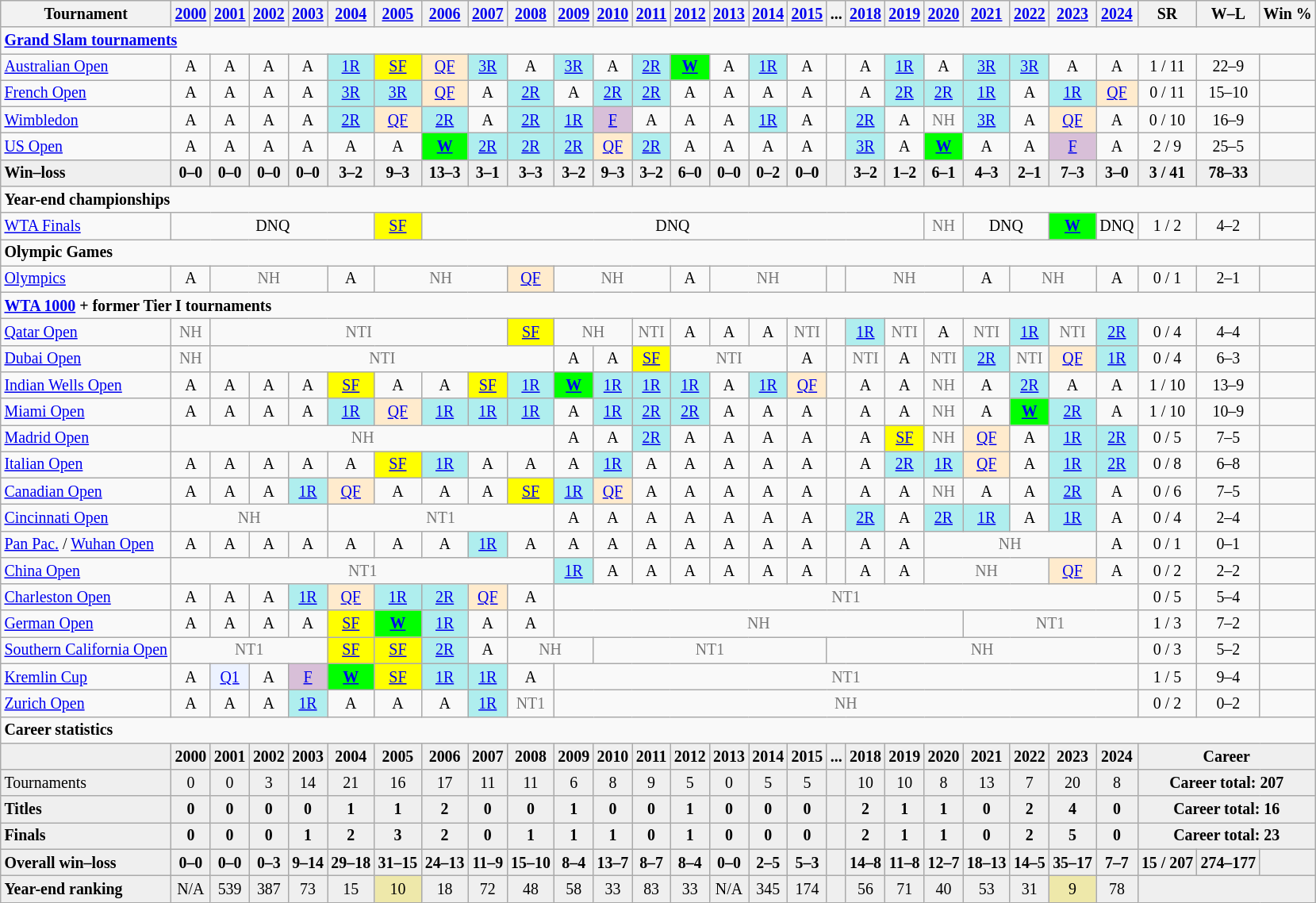<table class="wikitable nowrap" style=text-align:center;font-size:83%>
<tr>
<th>Tournament</th>
<th><a href='#'>2000</a></th>
<th><a href='#'>2001</a></th>
<th><a href='#'>2002</a></th>
<th><a href='#'>2003</a></th>
<th><a href='#'>2004</a></th>
<th><a href='#'>2005</a></th>
<th><a href='#'>2006</a></th>
<th><a href='#'>2007</a></th>
<th><a href='#'>2008</a></th>
<th><a href='#'>2009</a></th>
<th><a href='#'>2010</a></th>
<th><a href='#'>2011</a></th>
<th><a href='#'>2012</a></th>
<th><a href='#'>2013</a></th>
<th><a href='#'>2014</a></th>
<th><a href='#'>2015</a></th>
<th>...</th>
<th><a href='#'>2018</a></th>
<th><a href='#'>2019</a></th>
<th><a href='#'>2020</a></th>
<th><a href='#'>2021</a></th>
<th><a href='#'>2022</a></th>
<th><a href='#'>2023</a></th>
<th><a href='#'>2024</a></th>
<th>SR</th>
<th>W–L</th>
<th>Win %</th>
</tr>
<tr>
<td colspan="28" align="left"><strong><a href='#'>Grand Slam tournaments</a></strong></td>
</tr>
<tr>
<td align=left><a href='#'>Australian Open</a></td>
<td>A</td>
<td>A</td>
<td>A</td>
<td>A</td>
<td bgcolor=afeeee><a href='#'>1R</a></td>
<td bgcolor=yellow><a href='#'>SF</a></td>
<td bgcolor=ffebcd><a href='#'>QF</a></td>
<td bgcolor=afeeee><a href='#'>3R</a></td>
<td>A</td>
<td bgcolor=afeeee><a href='#'>3R</a></td>
<td>A</td>
<td bgcolor=afeeee><a href='#'>2R</a></td>
<td bgcolor=lime><strong><a href='#'>W</a></strong></td>
<td>A</td>
<td bgcolor=afeeee><a href='#'>1R</a></td>
<td>A</td>
<td></td>
<td>A</td>
<td bgcolor=afeeee><a href='#'>1R</a></td>
<td>A</td>
<td bgcolor=afeeee><a href='#'>3R</a></td>
<td bgcolor=afeeee><a href='#'>3R</a></td>
<td>A</td>
<td>A</td>
<td>1 / 11</td>
<td>22–9</td>
<td></td>
</tr>
<tr>
<td align=left><a href='#'>French Open</a></td>
<td>A</td>
<td>A</td>
<td>A</td>
<td>A</td>
<td bgcolor=afeeee><a href='#'>3R</a></td>
<td bgcolor=afeeee><a href='#'>3R</a></td>
<td bgcolor=ffebcd><a href='#'>QF</a></td>
<td>A</td>
<td bgcolor=afeeee><a href='#'>2R</a></td>
<td>A</td>
<td bgcolor=afeeee><a href='#'>2R</a></td>
<td bgcolor=afeeee><a href='#'>2R</a></td>
<td>A</td>
<td>A</td>
<td>A</td>
<td>A</td>
<td></td>
<td>A</td>
<td bgcolor=afeeee><a href='#'>2R</a></td>
<td bgcolor=afeeee><a href='#'>2R</a></td>
<td bgcolor=afeeee><a href='#'>1R</a></td>
<td>A</td>
<td bgcolor=afeeee><a href='#'>1R</a></td>
<td bgcolor=ffebcd><a href='#'>QF</a></td>
<td>0 / 11</td>
<td>15–10</td>
<td></td>
</tr>
<tr>
<td align=left><a href='#'>Wimbledon</a></td>
<td>A</td>
<td>A</td>
<td>A</td>
<td>A</td>
<td bgcolor=afeeee><a href='#'>2R</a></td>
<td bgcolor=ffebcd><a href='#'>QF</a></td>
<td bgcolor=afeeee><a href='#'>2R</a></td>
<td>A</td>
<td bgcolor=afeeee><a href='#'>2R</a></td>
<td bgcolor=afeeee><a href='#'>1R</a></td>
<td bgcolor=thistle><a href='#'>F</a></td>
<td>A</td>
<td>A</td>
<td>A</td>
<td bgcolor=afeeee><a href='#'>1R</a></td>
<td>A</td>
<td></td>
<td bgcolor=afeeee><a href='#'>2R</a></td>
<td>A</td>
<td style=color:#767676>NH</td>
<td bgcolor=afeeee><a href='#'>3R</a></td>
<td>A</td>
<td bgcolor=ffebcd><a href='#'>QF</a></td>
<td>A</td>
<td>0 / 10</td>
<td>16–9</td>
<td></td>
</tr>
<tr>
<td align=left><a href='#'>US Open</a></td>
<td>A</td>
<td>A</td>
<td>A</td>
<td>A</td>
<td>A</td>
<td>A</td>
<td bgcolor=lime><strong><a href='#'>W</a></strong></td>
<td bgcolor=#afeeee><a href='#'>2R</a></td>
<td bgcolor=#afeeee><a href='#'>2R</a></td>
<td bgcolor=#afeeee><a href='#'>2R</a></td>
<td bgcolor=#ffebcd><a href='#'>QF</a></td>
<td bgcolor=#afeeee><a href='#'>2R</a></td>
<td>A</td>
<td>A</td>
<td>A</td>
<td>A</td>
<td></td>
<td bgcolor=#afeeee><a href='#'>3R</a></td>
<td>A</td>
<td bgcolor=lime><strong><a href='#'>W</a></strong></td>
<td>A</td>
<td>A</td>
<td bgcolor=thistle><a href='#'>F</a></td>
<td>A</td>
<td>2 / 9</td>
<td>25–5</td>
<td></td>
</tr>
<tr style=font-weight:bold;background:#efefef>
<td style=text-align:left>Win–loss</td>
<td>0–0</td>
<td>0–0</td>
<td>0–0</td>
<td>0–0</td>
<td>3–2</td>
<td>9–3</td>
<td>13–3</td>
<td>3–1</td>
<td>3–3</td>
<td>3–2</td>
<td>9–3</td>
<td>3–2</td>
<td>6–0</td>
<td>0–0</td>
<td>0–2</td>
<td>0–0</td>
<td></td>
<td>3–2</td>
<td>1–2</td>
<td>6–1</td>
<td>4–3</td>
<td>2–1</td>
<td>7–3</td>
<td>3–0</td>
<td>3 / 41</td>
<td>78–33</td>
<td></td>
</tr>
<tr>
<td colspan="28" align="left"><strong>Year-end championships</strong></td>
</tr>
<tr>
<td align=left><a href='#'>WTA Finals</a></td>
<td colspan=5>DNQ</td>
<td bgcolor=yellow><a href='#'>SF</a></td>
<td colspan=13>DNQ</td>
<td style=color:#767676>NH</td>
<td colspan=2>DNQ</td>
<td bgcolor=lime><a href='#'><strong>W</strong></a></td>
<td>DNQ</td>
<td>1 / 2</td>
<td>4–2</td>
<td></td>
</tr>
<tr>
<td colspan="28" align="left"><strong>Olympic Games</strong></td>
</tr>
<tr>
<td align=left><a href='#'>Olympics</a></td>
<td>A</td>
<td colspan=3 style=color:#767676>NH</td>
<td>A</td>
<td colspan=3 style=color:#767676>NH</td>
<td bgcolor=ffebcd><a href='#'>QF</a></td>
<td colspan=3 style=color:#767676>NH</td>
<td>A</td>
<td colspan=3 style=color:#767676>NH</td>
<td></td>
<td colspan=3 style=color:#767676>NH</td>
<td>A</td>
<td colspan=2 style=color:#767676>NH</td>
<td>A</td>
<td>0 / 1</td>
<td>2–1</td>
<td></td>
</tr>
<tr>
<td colspan="28" align="left"><strong><a href='#'>WTA 1000</a> + former Tier I tournaments</strong></td>
</tr>
<tr>
<td align=left><a href='#'>Qatar Open</a></td>
<td style=color:#767676>NH</td>
<td colspan=7 style=color:#767676>NTI</td>
<td bgcolor=yellow><a href='#'>SF</a></td>
<td colspan=2 style=color:#767676>NH</td>
<td style=color:#767676>NTI</td>
<td>A</td>
<td>A</td>
<td>A</td>
<td style=color:#767676>NTI</td>
<td></td>
<td bgcolor=afeeee><a href='#'>1R</a></td>
<td style=color:#767676>NTI</td>
<td>A</td>
<td style=color:#767676>NTI</td>
<td bgcolor=afeeee><a href='#'>1R</a></td>
<td style=color:#767676>NTI</td>
<td bgcolor=afeeee><a href='#'>2R</a></td>
<td>0 / 4</td>
<td>4–4</td>
<td></td>
</tr>
<tr>
<td align=left><a href='#'>Dubai Open</a></td>
<td style=color:#767676>NH</td>
<td colspan=8 style=color:#767676>NTI</td>
<td>A</td>
<td>A</td>
<td bgcolor=yellow><a href='#'>SF</a></td>
<td colspan=3 style=color:#767676>NTI</td>
<td>A</td>
<td></td>
<td style=color:#767676>NTI</td>
<td>A</td>
<td style=color:#767676>NTI</td>
<td bgcolor=afeeee><a href='#'>2R</a></td>
<td style=color:#767676>NTI</td>
<td bgcolor=ffebcd><a href='#'>QF</a></td>
<td bgcolor=afeeee><a href='#'>1R</a></td>
<td>0 / 4</td>
<td>6–3</td>
<td></td>
</tr>
<tr>
<td align=left><a href='#'>Indian Wells Open</a></td>
<td>A</td>
<td>A</td>
<td>A</td>
<td>A</td>
<td bgcolor=yellow><a href='#'>SF</a></td>
<td>A</td>
<td>A</td>
<td bgcolor=yellow><a href='#'>SF</a></td>
<td bgcolor=afeeee><a href='#'>1R</a></td>
<td bgcolor=lime><strong><a href='#'>W</a></strong></td>
<td bgcolor=afeeee><a href='#'>1R</a></td>
<td bgcolor=afeeee><a href='#'>1R</a></td>
<td bgcolor=afeeee><a href='#'>1R</a></td>
<td>A</td>
<td bgcolor=afeeee><a href='#'>1R</a></td>
<td bgcolor=ffebcd><a href='#'>QF</a></td>
<td></td>
<td>A</td>
<td>A</td>
<td style=color:#767676>NH</td>
<td>A</td>
<td bgcolor=afeeee><a href='#'>2R</a></td>
<td>A</td>
<td>A</td>
<td>1 / 10</td>
<td>13–9</td>
<td></td>
</tr>
<tr>
<td align=left><a href='#'>Miami Open</a></td>
<td>A</td>
<td>A</td>
<td>A</td>
<td>A</td>
<td bgcolor=afeeee><a href='#'>1R</a></td>
<td bgcolor=ffebcd><a href='#'>QF</a></td>
<td bgcolor=afeeee><a href='#'>1R</a></td>
<td bgcolor=afeeee><a href='#'>1R</a></td>
<td bgcolor=afeeee><a href='#'>1R</a></td>
<td>A</td>
<td bgcolor=afeeee><a href='#'>1R</a></td>
<td bgcolor=afeeee><a href='#'>2R</a></td>
<td bgcolor=afeeee><a href='#'>2R</a></td>
<td>A</td>
<td>A</td>
<td>A</td>
<td></td>
<td>A</td>
<td>A</td>
<td style=color:#767676>NH</td>
<td>A</td>
<td bgcolor=lime><a href='#'><strong>W</strong></a></td>
<td bgcolor=afeeee><a href='#'>2R</a></td>
<td>A</td>
<td>1 / 10</td>
<td>10–9</td>
<td></td>
</tr>
<tr>
<td align=left><a href='#'>Madrid Open</a></td>
<td colspan=9 style=color:#767676>NH</td>
<td>A</td>
<td>A</td>
<td bgcolor=afeeee><a href='#'>2R</a></td>
<td>A</td>
<td>A</td>
<td>A</td>
<td>A</td>
<td></td>
<td>A</td>
<td bgcolor=yellow><a href='#'>SF</a></td>
<td style=color:#767676>NH</td>
<td bgcolor=ffebcd><a href='#'>QF</a></td>
<td>A</td>
<td bgcolor=afeeee><a href='#'>1R</a></td>
<td bgcolor=afeeee><a href='#'>2R</a></td>
<td>0 / 5</td>
<td>7–5</td>
<td></td>
</tr>
<tr>
<td align=left><a href='#'>Italian Open</a></td>
<td>A</td>
<td>A</td>
<td>A</td>
<td>A</td>
<td>A</td>
<td bgcolor=yellow><a href='#'>SF</a></td>
<td bgcolor=afeeee><a href='#'>1R</a></td>
<td>A</td>
<td>A</td>
<td>A</td>
<td bgcolor=afeeee><a href='#'>1R</a></td>
<td>A</td>
<td>A</td>
<td>A</td>
<td>A</td>
<td>A</td>
<td></td>
<td>A</td>
<td bgcolor=afeeee><a href='#'>2R</a></td>
<td bgcolor=afeeee><a href='#'>1R</a></td>
<td bgcolor=ffebcd><a href='#'>QF</a></td>
<td>A</td>
<td bgcolor=afeeee><a href='#'>1R</a></td>
<td bgcolor=afeeee><a href='#'>2R</a></td>
<td>0 / 8</td>
<td>6–8</td>
<td></td>
</tr>
<tr>
<td align=left><a href='#'>Canadian Open</a></td>
<td>A</td>
<td>A</td>
<td>A</td>
<td bgcolor=afeeee><a href='#'>1R</a></td>
<td bgcolor=ffebcd><a href='#'>QF</a></td>
<td>A</td>
<td>A</td>
<td>A</td>
<td bgcolor=yellow><a href='#'>SF</a></td>
<td bgcolor=afeeee><a href='#'>1R</a></td>
<td bgcolor=ffebcd><a href='#'>QF</a></td>
<td>A</td>
<td>A</td>
<td>A</td>
<td>A</td>
<td>A</td>
<td></td>
<td>A</td>
<td>A</td>
<td style=color:#767676>NH</td>
<td>A</td>
<td>A</td>
<td bgcolor=afeeee><a href='#'>2R</a></td>
<td>A</td>
<td>0 / 6</td>
<td>7–5</td>
<td></td>
</tr>
<tr>
<td align=left><a href='#'>Cincinnati Open</a></td>
<td colspan=4 style=color:#767676>NH</td>
<td colspan=5 style=color:#767676>NT1</td>
<td>A</td>
<td>A</td>
<td>A</td>
<td>A</td>
<td>A</td>
<td>A</td>
<td>A</td>
<td></td>
<td bgcolor=afeeee><a href='#'>2R</a></td>
<td>A</td>
<td bgcolor=afeeee><a href='#'>2R</a></td>
<td bgcolor=afeeee><a href='#'>1R</a></td>
<td>A</td>
<td bgcolor=afeeee><a href='#'>1R</a></td>
<td>A</td>
<td>0 / 4</td>
<td>2–4</td>
<td></td>
</tr>
<tr>
<td align=left><a href='#'>Pan Pac.</a> / <a href='#'>Wuhan Open</a></td>
<td>A</td>
<td>A</td>
<td>A</td>
<td>A</td>
<td>A</td>
<td>A</td>
<td>A</td>
<td bgcolor=afeeee><a href='#'>1R</a></td>
<td>A</td>
<td>A</td>
<td>A</td>
<td>A</td>
<td>A</td>
<td>A</td>
<td>A</td>
<td>A</td>
<td></td>
<td>A</td>
<td>A</td>
<td colspan=4 style=color:#767676>NH</td>
<td>A</td>
<td>0 / 1</td>
<td>0–1</td>
<td></td>
</tr>
<tr>
<td align=left><a href='#'>China Open</a></td>
<td colspan="9" style="color:#767676">NT1</td>
<td bgcolor=afeeee><a href='#'>1R</a></td>
<td>A</td>
<td>A</td>
<td>A</td>
<td>A</td>
<td>A</td>
<td>A</td>
<td></td>
<td>A</td>
<td>A</td>
<td colspan=3 style=color:#767676>NH</td>
<td bgcolor=ffebcd><a href='#'>QF</a></td>
<td>A</td>
<td>0 / 2</td>
<td>2–2</td>
<td></td>
</tr>
<tr>
<td align="left"><a href='#'>Charleston Open</a></td>
<td>A</td>
<td>A</td>
<td>A</td>
<td bgcolor="afeeee"><a href='#'>1R</a></td>
<td bgcolor="ffebcd"><a href='#'>QF</a></td>
<td bgcolor="afeeee"><a href='#'>1R</a></td>
<td bgcolor="afeeee"><a href='#'>2R</a></td>
<td bgcolor="ffebcd"><a href='#'>QF</a></td>
<td>A</td>
<td colspan="15" style="color:#767676">NT1</td>
<td>0 / 5</td>
<td>5–4</td>
<td></td>
</tr>
<tr>
<td align="left"><a href='#'>German Open</a></td>
<td>A</td>
<td>A</td>
<td>A</td>
<td>A</td>
<td bgcolor="yellow"><a href='#'>SF</a></td>
<td bgcolor="lime"><strong><a href='#'>W</a></strong></td>
<td bgcolor="afeeee"><a href='#'>1R</a></td>
<td>A</td>
<td>A</td>
<td colspan="11" style="color:#767676">NH</td>
<td colspan="4" style="color:#767676">NT1</td>
<td>1 / 3</td>
<td>7–2</td>
<td></td>
</tr>
<tr>
<td align="left"><a href='#'>Southern California Open</a></td>
<td colspan="4" style="color:#767676">NT1</td>
<td bgcolor="yellow"><a href='#'>SF</a></td>
<td bgcolor="yellow"><a href='#'>SF</a></td>
<td bgcolor="afeeee"><a href='#'>2R</a></td>
<td>A</td>
<td colspan="2" style="color:#767676">NH</td>
<td colspan="6" style="color:#767676">NT1</td>
<td colspan="8" style="color:#767676">NH</td>
<td>0 / 3</td>
<td>5–2</td>
<td></td>
</tr>
<tr>
<td align="left"><a href='#'>Kremlin Cup</a></td>
<td>A</td>
<td bgcolor="ecf2ff"><a href='#'>Q1</a></td>
<td>A</td>
<td bgcolor="thistle"><a href='#'>F</a></td>
<td bgcolor="lime"><strong><a href='#'>W</a></strong></td>
<td bgcolor="yellow"><a href='#'>SF</a></td>
<td bgcolor="afeeee"><a href='#'>1R</a></td>
<td bgcolor="afeeee"><a href='#'>1R</a></td>
<td>A</td>
<td colspan="15" style="color:#767676">NT1</td>
<td>1 / 5</td>
<td>9–4</td>
<td></td>
</tr>
<tr>
<td align="left"><a href='#'>Zurich Open</a></td>
<td>A</td>
<td>A</td>
<td>A</td>
<td bgcolor="afeeee"><a href='#'>1R</a></td>
<td>A</td>
<td>A</td>
<td>A</td>
<td bgcolor="afeeee"><a href='#'>1R</a></td>
<td style="color:#767676">NT1</td>
<td colspan="15" style="color:#767676">NH</td>
<td>0 / 2</td>
<td>0–2</td>
<td></td>
</tr>
<tr>
<td colspan="28" align="left"><strong>Career statistics</strong></td>
</tr>
<tr style="background:#efefef;font-weight:bold">
<td></td>
<td>2000</td>
<td>2001</td>
<td>2002</td>
<td>2003</td>
<td>2004</td>
<td>2005</td>
<td>2006</td>
<td>2007</td>
<td>2008</td>
<td>2009</td>
<td>2010</td>
<td>2011</td>
<td>2012</td>
<td>2013</td>
<td>2014</td>
<td>2015</td>
<td>...</td>
<td>2018</td>
<td>2019</td>
<td>2020</td>
<td>2021</td>
<td>2022</td>
<td>2023</td>
<td>2024</td>
<td colspan="3">Career</td>
</tr>
<tr bgcolor="efefef">
<td style="text-align:left">Tournaments</td>
<td>0</td>
<td>0</td>
<td>3</td>
<td>14</td>
<td>21</td>
<td>16</td>
<td>17</td>
<td>11</td>
<td>11</td>
<td>6</td>
<td>8</td>
<td>9</td>
<td>5</td>
<td>0</td>
<td>5</td>
<td>5</td>
<td></td>
<td>10</td>
<td>10</td>
<td>8</td>
<td>13</td>
<td>7</td>
<td>20</td>
<td>8</td>
<td colspan="3"><strong>Career total: 207</strong></td>
</tr>
<tr style="font-weight:bold;background:#efefef">
<td style="text-align:left">Titles</td>
<td>0</td>
<td>0</td>
<td>0</td>
<td>0</td>
<td>1</td>
<td>1</td>
<td>2</td>
<td>0</td>
<td>0</td>
<td>1</td>
<td>0</td>
<td>0</td>
<td>1</td>
<td>0</td>
<td>0</td>
<td>0</td>
<td></td>
<td>2</td>
<td>1</td>
<td>1</td>
<td>0</td>
<td>2</td>
<td>4</td>
<td>0</td>
<td colspan="3">Career total: 16</td>
</tr>
<tr style="font-weight:bold;background:#efefef">
<td style="text-align:left">Finals</td>
<td>0</td>
<td>0</td>
<td>0</td>
<td>1</td>
<td>2</td>
<td>3</td>
<td>2</td>
<td>0</td>
<td>1</td>
<td>1</td>
<td>1</td>
<td>0</td>
<td>1</td>
<td>0</td>
<td>0</td>
<td>0</td>
<td></td>
<td>2</td>
<td>1</td>
<td>1</td>
<td>0</td>
<td>2</td>
<td>5</td>
<td>0</td>
<td colspan="3">Career total: 23</td>
</tr>
<tr style="font-weight:bold;background:#efefef">
<td style="text-align:left">Overall win–loss</td>
<td>0–0</td>
<td>0–0</td>
<td>0–3</td>
<td>9–14</td>
<td>29–18</td>
<td>31–15</td>
<td>24–13</td>
<td>11–9</td>
<td>15–10</td>
<td>8–4</td>
<td>13–7</td>
<td>8–7</td>
<td>8–4</td>
<td>0–0</td>
<td>2–5</td>
<td>5–3</td>
<td></td>
<td>14–8</td>
<td>11–8</td>
<td>12–7</td>
<td>18–13</td>
<td>14–5</td>
<td>35–17</td>
<td>7–7</td>
<td>15 / 207</td>
<td>274–177</td>
<td></td>
</tr>
<tr bgcolor="efefef">
<td align="left"><strong>Year-end ranking</strong></td>
<td>N/A</td>
<td>539</td>
<td>387</td>
<td>73</td>
<td>15</td>
<td bgcolor=eee8aa>10</td>
<td>18</td>
<td>72</td>
<td>48</td>
<td>58</td>
<td>33</td>
<td>83</td>
<td>33</td>
<td>N/A</td>
<td>345</td>
<td>174</td>
<td></td>
<td>56</td>
<td>71</td>
<td>40</td>
<td>53</td>
<td>31</td>
<td bgcolor=eee8aa>9</td>
<td>78</td>
<td colspan="3"></td>
</tr>
</table>
